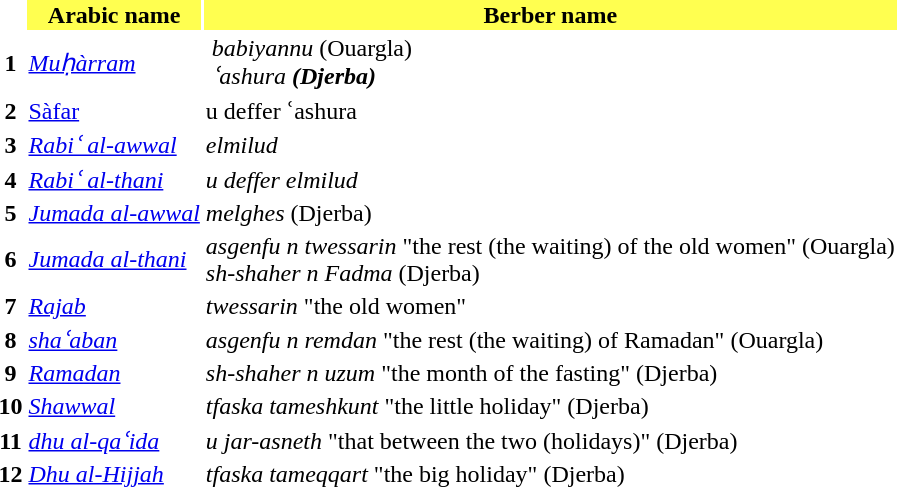<table>
<tr>
<td> </td>
<th style="background-color:#FFFF50;">Arabic name</th>
<th style="background-color:#FFFF50;">Berber name</th>
</tr>
<tr>
<th>1</th>
<td><em><a href='#'>Muḥàrram</a></em></td>
<td> <em>babiyannu</em> (Ouargla)<br> <em>ʿashura<strong> (Djerba)</td>
</tr>
<tr>
<th>2</th>
<td></em><a href='#'>Sàfar</a><em></td>
<td></em>u deffer ʿashura</strong></td>
</tr>
<tr>
<th>3</th>
<td><em><a href='#'>Rabiʿ al-awwal</a></em></td>
<td><em>elmilud</em></td>
</tr>
<tr>
<th>4</th>
<td><em><a href='#'>Rabiʿ al-thani</a></em></td>
<td><em>u deffer elmilud</em></td>
</tr>
<tr>
<th>5</th>
<td><em><a href='#'>Jumada al-awwal</a></em></td>
<td><em>melghes</em> (Djerba)</td>
</tr>
<tr>
<th>6</th>
<td><em><a href='#'>Jumada al-thani</a></em></td>
<td><em>asgenfu n twessarin</em> "the rest (the waiting) of the old women" (Ouargla)<br><em>sh-shaher n Fadma</em> (Djerba)</td>
</tr>
<tr>
<th>7</th>
<td><em><a href='#'>Rajab</a></em></td>
<td><em>twessarin</em> "the old women"</td>
</tr>
<tr>
<th>8</th>
<td><em><a href='#'>shaʿaban</a></em></td>
<td><em>asgenfu n remdan</em> "the rest (the waiting) of Ramadan" (Ouargla)</td>
</tr>
<tr>
<th>9</th>
<td><em><a href='#'>Ramadan</a></em></td>
<td><em>sh-shaher n uzum</em> "the month of the fasting" (Djerba)</td>
</tr>
<tr>
<th>10</th>
<td><em><a href='#'>Shawwal</a></em></td>
<td><em>tfaska tameshkunt</em> "the little holiday" (Djerba)</td>
</tr>
<tr>
<th>11</th>
<td><em><a href='#'>dhu al-qaʿida</a></em></td>
<td><em>u jar-asneth</em> "that between the two (holidays)" (Djerba)</td>
</tr>
<tr>
<th>12</th>
<td><em><a href='#'>Dhu al-Hijjah</a></em></td>
<td><em>tfaska tameqqart</em> "the big holiday" (Djerba)</td>
</tr>
<tr>
</tr>
</table>
